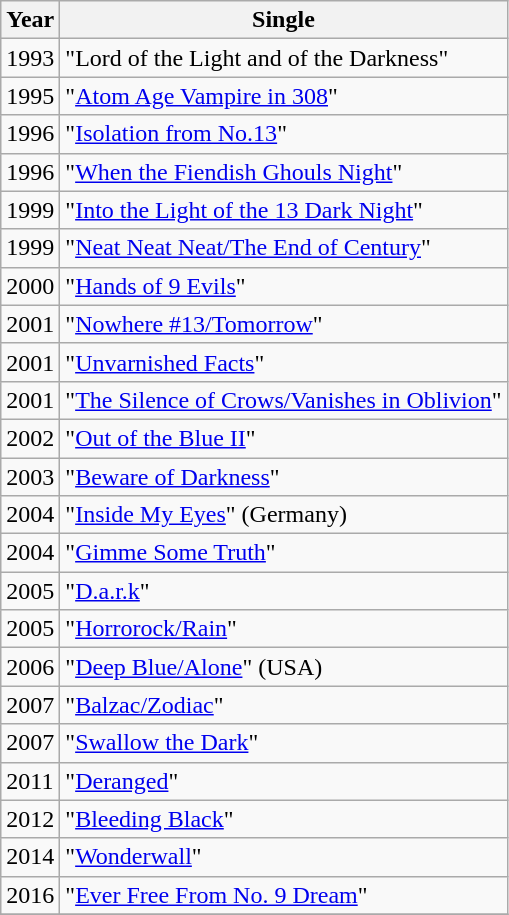<table class="wikitable">
<tr>
<th>Year</th>
<th>Single</th>
</tr>
<tr>
<td>1993</td>
<td>"Lord of the Light and of the Darkness"</td>
</tr>
<tr>
<td>1995</td>
<td>"<a href='#'>Atom Age Vampire in 308</a>"</td>
</tr>
<tr>
<td>1996</td>
<td>"<a href='#'>Isolation from No.13</a>"</td>
</tr>
<tr>
<td>1996</td>
<td>"<a href='#'>When the Fiendish Ghouls Night</a>"</td>
</tr>
<tr>
<td>1999</td>
<td>"<a href='#'>Into the Light of the 13 Dark Night</a>"</td>
</tr>
<tr>
<td>1999</td>
<td>"<a href='#'>Neat Neat Neat/The End of Century</a>"</td>
</tr>
<tr>
<td>2000</td>
<td>"<a href='#'>Hands of 9 Evils</a>"</td>
</tr>
<tr>
<td>2001</td>
<td>"<a href='#'>Nowhere #13/Tomorrow</a>"</td>
</tr>
<tr>
<td>2001</td>
<td>"<a href='#'>Unvarnished Facts</a>"</td>
</tr>
<tr>
<td>2001</td>
<td>"<a href='#'>The Silence of Crows/Vanishes in Oblivion</a>"</td>
</tr>
<tr>
<td>2002</td>
<td>"<a href='#'>Out of the Blue II</a>"</td>
</tr>
<tr>
<td>2003</td>
<td>"<a href='#'>Beware of Darkness</a>"</td>
</tr>
<tr>
<td>2004</td>
<td>"<a href='#'>Inside My Eyes</a>" (Germany)</td>
</tr>
<tr>
<td>2004</td>
<td>"<a href='#'>Gimme Some Truth</a>"</td>
</tr>
<tr>
<td>2005</td>
<td>"<a href='#'>D.a.r.k</a>"</td>
</tr>
<tr>
<td>2005</td>
<td>"<a href='#'>Horrorock/Rain</a>"</td>
</tr>
<tr>
<td>2006</td>
<td>"<a href='#'>Deep Blue/Alone</a>" (USA)</td>
</tr>
<tr>
<td>2007</td>
<td>"<a href='#'>Balzac/Zodiac</a>"</td>
</tr>
<tr>
<td>2007</td>
<td>"<a href='#'>Swallow the Dark</a>"</td>
</tr>
<tr>
<td>2011</td>
<td>"<a href='#'>Deranged</a>"</td>
</tr>
<tr>
<td>2012</td>
<td>"<a href='#'>Bleeding Black</a>"</td>
</tr>
<tr>
<td>2014</td>
<td>"<a href='#'>Wonderwall</a>"</td>
</tr>
<tr>
<td>2016</td>
<td>"<a href='#'>Ever Free From No. 9 Dream</a>"</td>
</tr>
<tr>
</tr>
</table>
